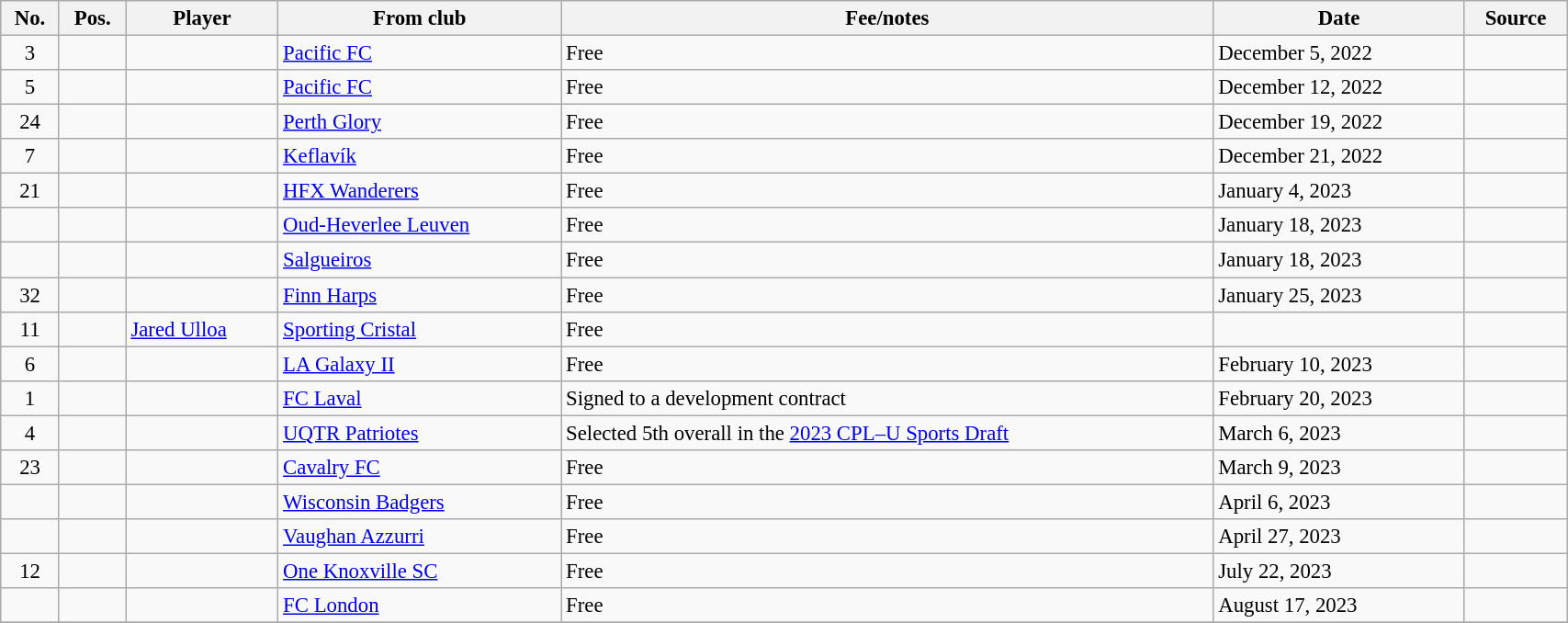<table class="wikitable sortable" style="width:90%; font-size:95%;">
<tr>
<th>No.</th>
<th>Pos.</th>
<th>Player</th>
<th>From club</th>
<th>Fee/notes</th>
<th>Date</th>
<th>Source</th>
</tr>
<tr>
<td align=center>3</td>
<td align=center></td>
<td></td>
<td> <a href='#'>Pacific FC</a></td>
<td>Free</td>
<td>December 5, 2022</td>
<td></td>
</tr>
<tr>
<td align=center>5</td>
<td align=center></td>
<td></td>
<td> <a href='#'>Pacific FC</a></td>
<td>Free</td>
<td>December 12, 2022</td>
<td></td>
</tr>
<tr>
<td align=center>24</td>
<td align=center></td>
<td></td>
<td> <a href='#'>Perth Glory</a></td>
<td>Free</td>
<td>December 19, 2022</td>
<td></td>
</tr>
<tr>
<td align=center>7</td>
<td align=center></td>
<td></td>
<td> <a href='#'>Keflavík</a></td>
<td>Free</td>
<td>December 21, 2022</td>
<td></td>
</tr>
<tr>
<td align=center>21</td>
<td align=center></td>
<td></td>
<td> <a href='#'>HFX Wanderers</a></td>
<td>Free</td>
<td>January 4, 2023</td>
<td></td>
</tr>
<tr>
<td align=center></td>
<td align=center></td>
<td></td>
<td> <a href='#'>Oud-Heverlee Leuven</a></td>
<td>Free</td>
<td>January 18, 2023</td>
<td></td>
</tr>
<tr>
<td align=center></td>
<td align=center></td>
<td></td>
<td> <a href='#'>Salgueiros</a></td>
<td>Free</td>
<td>January 18, 2023</td>
<td></td>
</tr>
<tr>
<td align=center>32</td>
<td align=center></td>
<td></td>
<td> <a href='#'>Finn Harps</a></td>
<td>Free</td>
<td>January 25, 2023</td>
<td></td>
</tr>
<tr>
<td align=center>11</td>
<td align=center></td>
<td align=Ulloa, Jared> <a href='#'>Jared Ulloa</a></td>
<td> <a href='#'>Sporting Cristal</a></td>
<td>Free</td>
<td></td>
<td></td>
</tr>
<tr>
<td align=center>6</td>
<td align=center></td>
<td></td>
<td> <a href='#'>LA Galaxy II</a></td>
<td>Free</td>
<td>February 10, 2023</td>
<td></td>
</tr>
<tr>
<td align=center>1</td>
<td align=center></td>
<td></td>
<td> <a href='#'>FC Laval</a></td>
<td>Signed to a development contract</td>
<td>February 20, 2023</td>
<td></td>
</tr>
<tr>
<td align=center>4</td>
<td align=center></td>
<td></td>
<td> <a href='#'>UQTR Patriotes</a></td>
<td>Selected 5th overall in the <a href='#'>2023 CPL–U Sports Draft</a></td>
<td>March 6, 2023</td>
<td></td>
</tr>
<tr>
<td align=center>23</td>
<td align=center></td>
<td></td>
<td> <a href='#'>Cavalry FC</a></td>
<td>Free</td>
<td>March 9, 2023</td>
<td></td>
</tr>
<tr>
<td align=center></td>
<td align=center></td>
<td></td>
<td> <a href='#'>Wisconsin Badgers</a></td>
<td>Free</td>
<td>April 6, 2023</td>
<td></td>
</tr>
<tr>
<td align=center></td>
<td align=center></td>
<td></td>
<td> <a href='#'>Vaughan Azzurri</a></td>
<td>Free</td>
<td>April 27, 2023</td>
<td></td>
</tr>
<tr>
<td align=center>12</td>
<td align=center></td>
<td></td>
<td> <a href='#'>One Knoxville SC</a></td>
<td>Free</td>
<td>July 22, 2023</td>
<td></td>
</tr>
<tr>
<td align=center></td>
<td align=center></td>
<td></td>
<td> <a href='#'>FC London</a></td>
<td>Free</td>
<td>August 17, 2023</td>
<td></td>
</tr>
<tr>
</tr>
</table>
